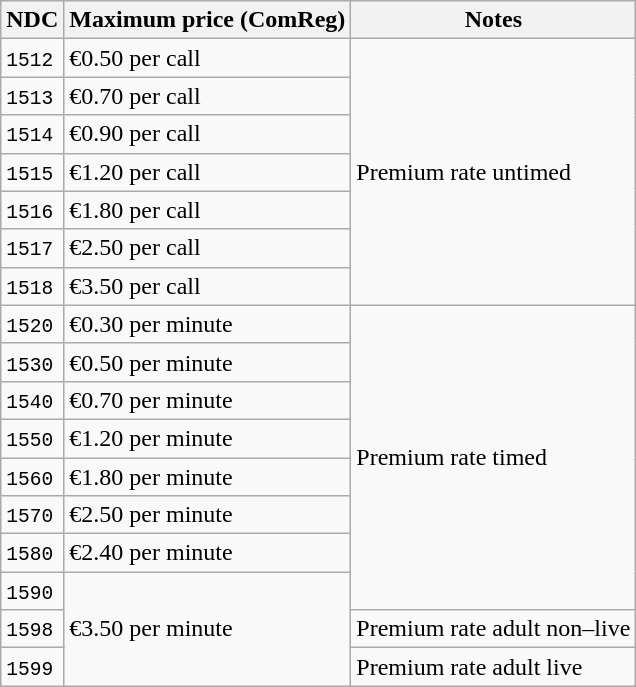<table class="wikitable">
<tr>
<th>NDC</th>
<th>Maximum price (ComReg)</th>
<th>Notes</th>
</tr>
<tr>
<td><code>1512</code></td>
<td>€0.50 per call</td>
<td rowspan="7">Premium rate untimed</td>
</tr>
<tr>
<td><code>1513</code></td>
<td>€0.70 per call</td>
</tr>
<tr>
<td><code>1514</code></td>
<td>€0.90 per call</td>
</tr>
<tr>
<td><code>1515</code></td>
<td>€1.20 per call</td>
</tr>
<tr>
<td><code>1516</code></td>
<td>€1.80 per call</td>
</tr>
<tr>
<td><code>1517</code></td>
<td>€2.50 per call</td>
</tr>
<tr>
<td><code>1518</code></td>
<td>€3.50 per call</td>
</tr>
<tr>
<td><code>1520</code></td>
<td>€0.30 per minute</td>
<td rowspan="8">Premium rate timed</td>
</tr>
<tr>
<td><code>1530</code></td>
<td>€0.50 per minute</td>
</tr>
<tr>
<td><code>1540</code></td>
<td>€0.70 per minute</td>
</tr>
<tr>
<td><code>1550</code></td>
<td>€1.20 per minute</td>
</tr>
<tr>
<td><code>1560</code></td>
<td>€1.80 per minute</td>
</tr>
<tr>
<td><code>1570</code></td>
<td>€2.50 per minute</td>
</tr>
<tr>
<td><code>1580</code></td>
<td>€2.40 per minute</td>
</tr>
<tr>
<td><code>1590</code></td>
<td rowspan="3">€3.50 per minute</td>
</tr>
<tr>
<td><code>1598</code></td>
<td>Premium rate adult non–live</td>
</tr>
<tr>
<td><code>1599</code></td>
<td>Premium rate adult live</td>
</tr>
</table>
